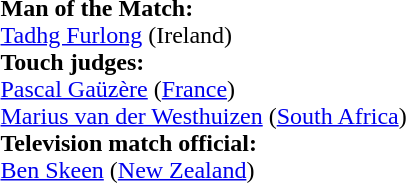<table style="width:100%; font-size:100%;">
<tr>
<td><br><strong>Man of the Match:</strong>
<br><a href='#'>Tadhg Furlong</a> (Ireland)<br><strong>Touch judges:</strong>
<br><a href='#'>Pascal Gaüzère</a> (<a href='#'>France</a>)
<br><a href='#'>Marius van der Westhuizen</a> (<a href='#'>South Africa</a>)
<br><strong>Television match official:</strong>
<br><a href='#'>Ben Skeen</a> (<a href='#'>New Zealand</a>)</td>
</tr>
</table>
